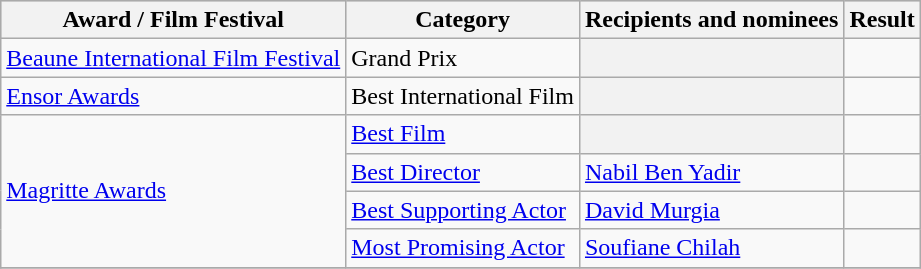<table class="wikitable plainrowheaders sortable">
<tr style="background:#ccc; text-align:center;">
<th scope="col">Award / Film Festival</th>
<th scope="col">Category</th>
<th scope="col">Recipients and nominees</th>
<th scope="col">Result</th>
</tr>
<tr>
<td><a href='#'>Beaune International Film Festival</a></td>
<td>Grand Prix</td>
<th></th>
<td></td>
</tr>
<tr>
<td><a href='#'>Ensor Awards</a></td>
<td>Best International Film</td>
<th></th>
<td></td>
</tr>
<tr>
<td rowspan=4><a href='#'>Magritte Awards</a></td>
<td><a href='#'>Best Film</a></td>
<th></th>
<td></td>
</tr>
<tr>
<td><a href='#'>Best Director</a></td>
<td><a href='#'>Nabil Ben Yadir</a></td>
<td></td>
</tr>
<tr>
<td><a href='#'>Best Supporting Actor</a></td>
<td><a href='#'>David Murgia</a></td>
<td></td>
</tr>
<tr>
<td><a href='#'>Most Promising Actor</a></td>
<td><a href='#'>Soufiane Chilah</a></td>
<td></td>
</tr>
<tr>
</tr>
</table>
